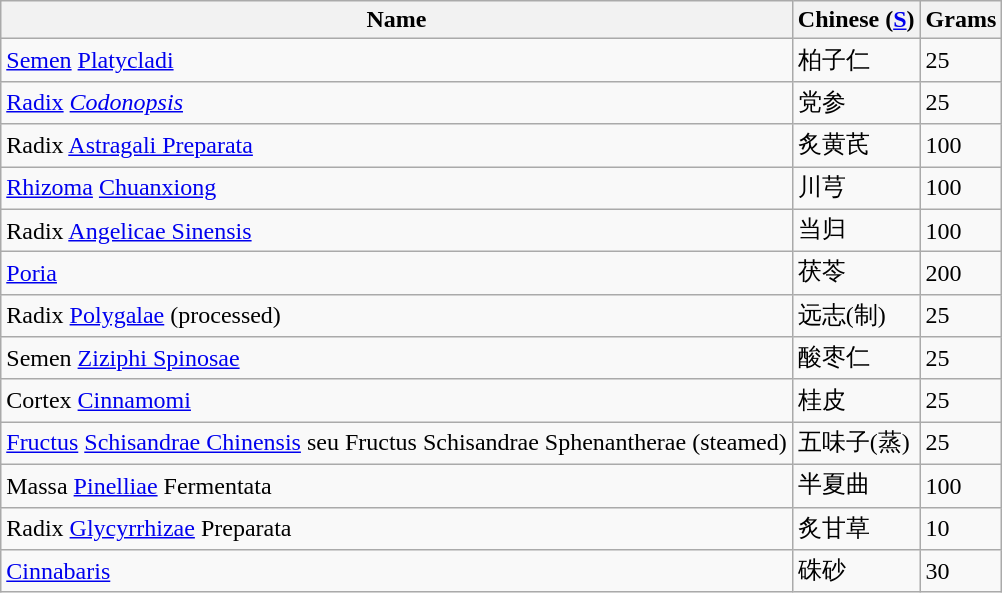<table class="wikitable sortable">
<tr>
<th>Name</th>
<th>Chinese (<a href='#'>S</a>)</th>
<th>Grams</th>
</tr>
<tr>
<td><a href='#'>Semen</a> <a href='#'>Platycladi</a></td>
<td>柏子仁</td>
<td>25</td>
</tr>
<tr>
<td><a href='#'>Radix</a> <em><a href='#'>Codonopsis</a></em></td>
<td>党参</td>
<td>25</td>
</tr>
<tr>
<td>Radix <a href='#'>Astragali Preparata</a></td>
<td>炙黄芪</td>
<td>100</td>
</tr>
<tr>
<td><a href='#'>Rhizoma</a> <a href='#'>Chuanxiong</a></td>
<td>川芎</td>
<td>100</td>
</tr>
<tr>
<td>Radix <a href='#'>Angelicae Sinensis</a></td>
<td>当归</td>
<td>100</td>
</tr>
<tr>
<td><a href='#'>Poria</a></td>
<td>茯苓</td>
<td>200</td>
</tr>
<tr>
<td>Radix <a href='#'>Polygalae</a> (processed)</td>
<td>远志(制)</td>
<td>25</td>
</tr>
<tr>
<td>Semen <a href='#'>Ziziphi Spinosae</a></td>
<td>酸枣仁</td>
<td>25</td>
</tr>
<tr>
<td>Cortex <a href='#'>Cinnamomi</a></td>
<td>桂皮</td>
<td>25</td>
</tr>
<tr>
<td><a href='#'>Fructus</a> <a href='#'>Schisandrae Chinensis</a> seu Fructus Schisandrae Sphenantherae (steamed)</td>
<td>五味子(蒸)</td>
<td>25</td>
</tr>
<tr>
<td>Massa <a href='#'>Pinelliae</a> Fermentata</td>
<td>半夏曲</td>
<td>100</td>
</tr>
<tr>
<td>Radix <a href='#'>Glycyrrhizae</a> Preparata</td>
<td>炙甘草</td>
<td>10</td>
</tr>
<tr>
<td><a href='#'>Cinnabaris</a></td>
<td>硃砂</td>
<td>30</td>
</tr>
</table>
